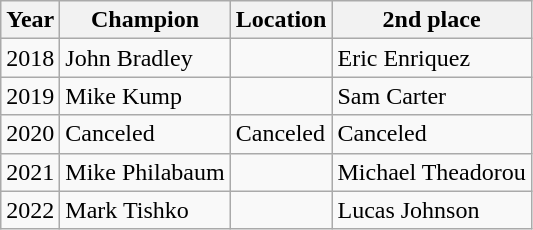<table class="wikitable">
<tr>
<th>Year</th>
<th>Champion</th>
<th>Location</th>
<th>2nd place</th>
</tr>
<tr>
<td>2018</td>
<td> John Bradley</td>
<td> </td>
<td> Eric Enriquez</td>
</tr>
<tr>
<td>2019</td>
<td> Mike Kump</td>
<td> </td>
<td> Sam Carter</td>
</tr>
<tr>
<td>2020</td>
<td>Canceled</td>
<td>Canceled</td>
<td>Canceled</td>
</tr>
<tr>
<td>2021</td>
<td> Mike Philabaum</td>
<td> </td>
<td> Michael Theadorou</td>
</tr>
<tr>
<td>2022</td>
<td> Mark Tishko</td>
<td> </td>
<td> Lucas Johnson</td>
</tr>
</table>
